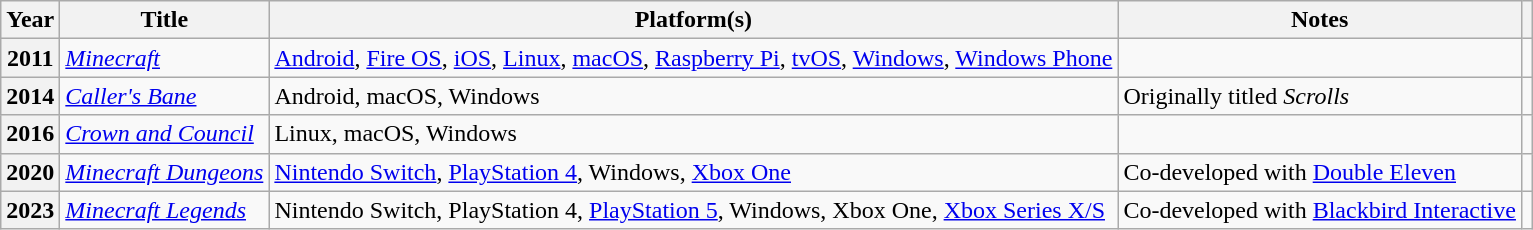<table class="wikitable sortable plainrowheaders">
<tr>
<th scope="col">Year</th>
<th scope="col">Title</th>
<th scope="col">Platform(s)</th>
<th scope="col" class="unsortable">Notes</th>
<th scope="col" class="unsortable"></th>
</tr>
<tr>
<th scope="row">2011</th>
<td><em><a href='#'>Minecraft</a></em></td>
<td><a href='#'>Android</a>, <a href='#'>Fire OS</a>, <a href='#'>iOS</a>, <a href='#'>Linux</a>, <a href='#'>macOS</a>, <a href='#'>Raspberry Pi</a>, <a href='#'>tvOS</a>, <a href='#'>Windows</a>, <a href='#'>Windows Phone</a></td>
<td></td>
<td></td>
</tr>
<tr>
<th scope="row">2014</th>
<td><em><a href='#'>Caller's Bane</a></em></td>
<td>Android, macOS, Windows</td>
<td>Originally titled <em>Scrolls</em></td>
<td></td>
</tr>
<tr>
<th scope="row">2016</th>
<td><em><a href='#'>Crown and Council</a></em></td>
<td>Linux, macOS, Windows</td>
<td></td>
<td></td>
</tr>
<tr>
<th scope="row">2020</th>
<td><em><a href='#'>Minecraft Dungeons</a></em></td>
<td><a href='#'>Nintendo Switch</a>, <a href='#'>PlayStation 4</a>, Windows, <a href='#'>Xbox One</a></td>
<td>Co-developed with <a href='#'>Double Eleven</a></td>
<td></td>
</tr>
<tr>
<th scope="row">2023</th>
<td><em><a href='#'>Minecraft Legends</a></em></td>
<td>Nintendo Switch, PlayStation 4, <a href='#'>PlayStation 5</a>, Windows, Xbox One, <a href='#'>Xbox Series X/S</a></td>
<td>Co-developed with <a href='#'>Blackbird Interactive</a></td>
<td></td>
</tr>
</table>
